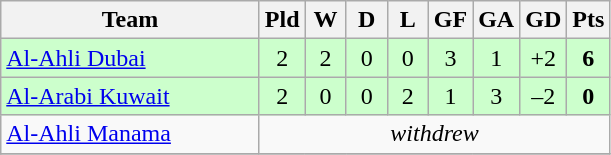<table class="wikitable" style="text-align:center;">
<tr>
<th width=165>Team</th>
<th width=20>Pld</th>
<th width=20>W</th>
<th width=20>D</th>
<th width=20>L</th>
<th width=20>GF</th>
<th width=20>GA</th>
<th width=20>GD</th>
<th width=20>Pts</th>
</tr>
<tr style="background:#ccffcc;">
<td style="text-align:left;"> <a href='#'>Al-Ahli Dubai</a></td>
<td>2</td>
<td>2</td>
<td>0</td>
<td>0</td>
<td>3</td>
<td>1</td>
<td>+2</td>
<td><strong>6</strong></td>
</tr>
<tr style="background:#ccffcc;">
<td style="text-align:left;"> <a href='#'>Al-Arabi Kuwait</a></td>
<td>2</td>
<td>0</td>
<td>0</td>
<td>2</td>
<td>1</td>
<td>3</td>
<td>–2</td>
<td><strong>0</strong></td>
</tr>
<tr>
<td style="text-align:left;"> <a href='#'>Al-Ahli Manama</a></td>
<td colspan="8" align=center><em>withdrew</em></td>
</tr>
<tr>
</tr>
</table>
